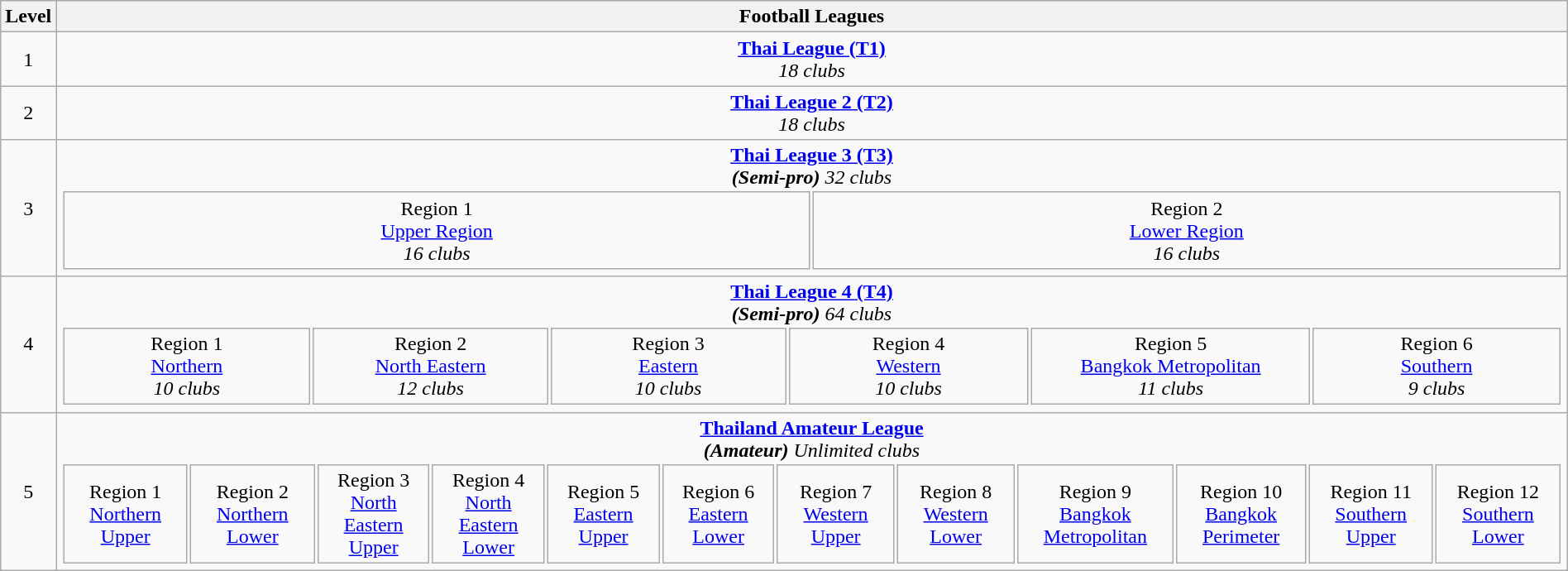<table class="wikitable" width="100%" style="text-align: center;">
<tr style="background:#efefef;">
<th>Level</th>
<th colspan=2>Football Leagues</th>
</tr>
<tr>
<td>1</td>
<td colspan=2><strong><a href='#'>Thai League (T1)</a></strong> <br><em>18 clubs</em></td>
</tr>
<tr>
<td>2</td>
<td colspan=2><strong><a href='#'>Thai League 2 (T2)</a></strong> <br><em>18 clubs</em></td>
</tr>
<tr>
<td>3</td>
<td colspan=2><strong><a href='#'>Thai League 3 (T3)</a></strong> <br><strong><em>(Semi-pro)</em></strong> <em>32 clubs</em><br><table border=0 width="100%" >
<tr>
<td colspan="2" width="4.6%" align="center">Region 1 <br> <a href='#'>Upper Region</a> <br> <em>16 clubs</em></td>
<td colspan="2" width="4.6%" align="center">Region 2 <br> <a href='#'>Lower Region</a> <br> <em>16 clubs</em></td>
</tr>
</table>
</td>
</tr>
<tr>
<td>4</td>
<td colspan=2><strong><a href='#'>Thai League 4 (T4)</a></strong> <br><strong><em>(Semi-pro)</em></strong> <em>64 clubs</em><br><table border=0 width="100%" >
<tr>
<td colspan="2" width="4.6%" align="center">Region 1 <br> <a href='#'>Northern</a> <br><em>10 clubs</em></td>
<td colspan="2" width="4.6%" align="center">Region 2 <br> <a href='#'>North Eastern</a> <br><em>12 clubs</em></td>
<td colspan="2" width="4.6%" align="center">Region 3 <br> <a href='#'>Eastern</a> <br><em>10 clubs</em></td>
<td colspan="2" width="4.6%" align="center">Region 4 <br> <a href='#'>Western</a> <br><em>10 clubs</em></td>
<td colspan="2" width="4.6%" align="center">Region 5 <br> <a href='#'>Bangkok Metropolitan</a> <br><em>11 clubs</em></td>
<td colspan="2" width="4.6%" align="center">Region 6 <br> <a href='#'>Southern</a> <br><em>9 clubs</em></td>
</tr>
</table>
</td>
</tr>
<tr>
<td>5</td>
<td colspan=2><strong><a href='#'>Thailand Amateur League</a></strong> <br><strong><em>(Amateur)</em></strong> <em>Unlimited clubs</em><br><table border=0 width="100%" >
<tr>
<td colspan="2" width="4.6%" align="center">Region 1 <br> <a href='#'>Northern Upper</a></td>
<td colspan="2" width="4.6%" align="center">Region 2 <br> <a href='#'>Northern Lower</a></td>
<td colspan="2" width="4.6%" align="center">Region 3 <br> <a href='#'>North Eastern Upper</a></td>
<td colspan="2" width="4.6%" align="center">Region 4 <br> <a href='#'>North Eastern Lower</a></td>
<td colspan="2" width="4.6%" align="center">Region 5 <br> <a href='#'>Eastern Upper</a></td>
<td colspan="2" width="4.6%" align="center">Region 6 <br> <a href='#'>Eastern Lower</a></td>
<td colspan="2" width="4.6%" align="center">Region 7 <br> <a href='#'>Western Upper</a></td>
<td colspan="2" width="4.6%" align="center">Region 8 <br> <a href='#'>Western Lower</a></td>
<td colspan="2" width="4.6%" align="center">Region 9 <br> <a href='#'>Bangkok Metropolitan</a></td>
<td colspan="2" width="4.6%" align="center">Region 10 <br> <a href='#'>Bangkok Perimeter</a></td>
<td colspan="2" width="4.6%" align="center">Region 11 <br> <a href='#'>Southern Upper</a></td>
<td colspan="2" width="4.6%" align="center">Region 12 <br> <a href='#'>Southern Lower</a></td>
</tr>
</table>
</td>
</tr>
</table>
